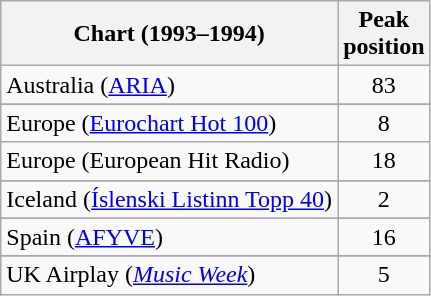<table class="wikitable sortable">
<tr>
<th>Chart (1993–1994)</th>
<th>Peak<br>position</th>
</tr>
<tr>
<td>Australia (<a href='#'>ARIA</a>)</td>
<td align="center">83</td>
</tr>
<tr>
</tr>
<tr>
</tr>
<tr>
<td>Europe (<a href='#'>Eurochart Hot 100</a>)</td>
<td align="center">8</td>
</tr>
<tr>
<td>Europe (European Hit Radio)</td>
<td align="center">18</td>
</tr>
<tr>
</tr>
<tr>
<td>Iceland (<a href='#'>Íslenski Listinn Topp 40</a>)</td>
<td align="center">2</td>
</tr>
<tr>
</tr>
<tr>
</tr>
<tr>
</tr>
<tr>
</tr>
<tr>
<td>Spain (<a href='#'>AFYVE</a>)</td>
<td align="center">16</td>
</tr>
<tr>
</tr>
<tr>
</tr>
<tr>
<td>UK Airplay (<em><a href='#'>Music Week</a></em>)</td>
<td align="center">5</td>
</tr>
</table>
